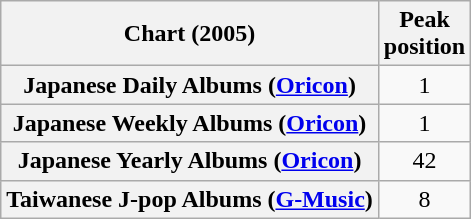<table class="wikitable sortable plainrowheaders">
<tr>
<th>Chart (2005)</th>
<th>Peak<br>position</th>
</tr>
<tr>
<th scope="row">Japanese Daily Albums (<a href='#'>Oricon</a>)</th>
<td align="center">1</td>
</tr>
<tr>
<th scope="row">Japanese Weekly Albums (<a href='#'>Oricon</a>)</th>
<td align="center">1</td>
</tr>
<tr>
<th scope="row">Japanese Yearly Albums (<a href='#'>Oricon</a>)</th>
<td align="center">42</td>
</tr>
<tr>
<th scope="row">Taiwanese J-pop Albums (<a href='#'>G-Music</a>)</th>
<td align="center">8</td>
</tr>
</table>
